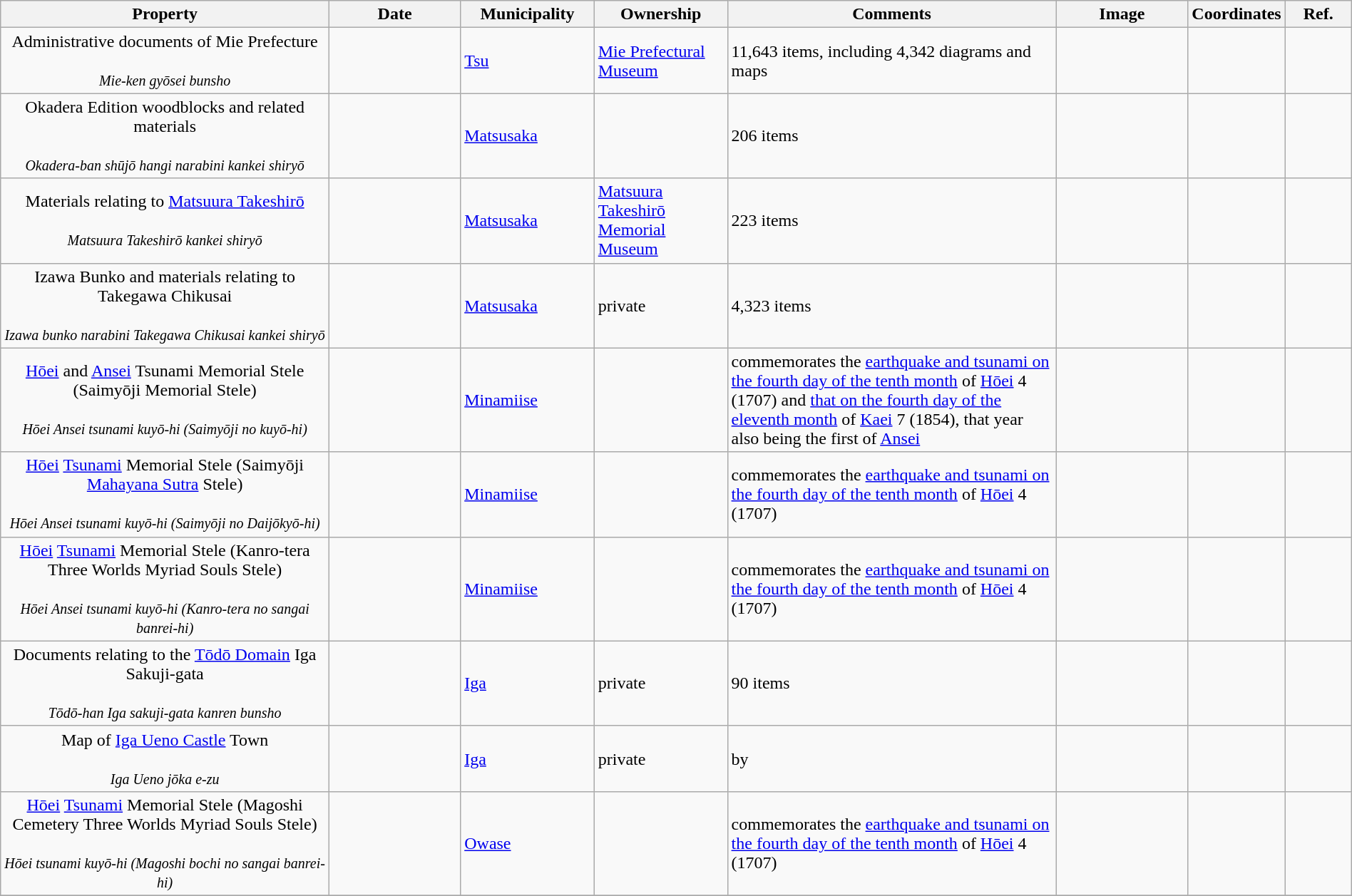<table class="wikitable sortable"  style="width:100%;">
<tr>
<th width="25%" align="left">Property</th>
<th width="10%" align="left" data-sort-type="number">Date</th>
<th width="10%" align="left">Municipality</th>
<th width="10%" align="left">Ownership</th>
<th width="25%" align="left" class="unsortable">Comments</th>
<th width="10%" align="left" class="unsortable">Image</th>
<th width="5%" align="left" class="unsortable">Coordinates</th>
<th width="5%" align="left" class="unsortable">Ref.</th>
</tr>
<tr>
<td align="center">Administrative documents of Mie Prefecture<br><br><small><em>Mie-ken gyōsei bunsho</em></small></td>
<td></td>
<td><a href='#'>Tsu</a></td>
<td><a href='#'>Mie Prefectural Museum</a></td>
<td>11,643 items, including 4,342 diagrams and maps</td>
<td></td>
<td></td>
<td></td>
</tr>
<tr>
<td align="center">Okadera Edition woodblocks and related materials<br><br><small><em>Okadera-ban shūjō hangi narabini kankei shiryō</em></small></td>
<td></td>
<td><a href='#'>Matsusaka</a></td>
<td></td>
<td>206 items</td>
<td></td>
<td></td>
<td></td>
</tr>
<tr>
<td align="center">Materials relating to <a href='#'>Matsuura Takeshirō</a><br><br><small><em>Matsuura Takeshirō kankei shiryō</em></small></td>
<td></td>
<td><a href='#'>Matsusaka</a></td>
<td><a href='#'>Matsuura Takeshirō Memorial Museum</a></td>
<td>223 items</td>
<td></td>
<td></td>
<td></td>
</tr>
<tr>
<td align="center">Izawa Bunko and materials relating to Takegawa Chikusai<br><br><small><em>Izawa bunko narabini Takegawa Chikusai kankei shiryō</em></small></td>
<td></td>
<td><a href='#'>Matsusaka</a></td>
<td>private</td>
<td>4,323 items</td>
<td></td>
<td></td>
<td></td>
</tr>
<tr>
<td align="center"><a href='#'>Hōei</a> and <a href='#'>Ansei</a> Tsunami Memorial Stele (Saimyōji Memorial Stele)<br><br><small><em>Hōei Ansei tsunami kuyō-hi (Saimyōji no kuyō-hi)</em></small></td>
<td></td>
<td><a href='#'>Minamiise</a></td>
<td></td>
<td>commemorates the <a href='#'>earthquake and tsunami on the fourth day of the tenth month</a> of <a href='#'>Hōei</a> 4 (1707) and <a href='#'>that on the fourth day of the eleventh month</a> of <a href='#'>Kaei</a> 7 (1854), that year also being the first of <a href='#'>Ansei</a></td>
<td></td>
<td></td>
<td></td>
</tr>
<tr>
<td align="center"><a href='#'>Hōei</a> <a href='#'>Tsunami</a> Memorial Stele (Saimyōji <a href='#'>Mahayana Sutra</a> Stele)<br><br><small><em>Hōei Ansei tsunami kuyō-hi (Saimyōji no Daijōkyō-hi)</em></small></td>
<td></td>
<td><a href='#'>Minamiise</a></td>
<td></td>
<td>commemorates the <a href='#'>earthquake and tsunami on the fourth day of the tenth month</a> of <a href='#'>Hōei</a> 4 (1707)</td>
<td></td>
<td></td>
<td></td>
</tr>
<tr>
<td align="center"><a href='#'>Hōei</a> <a href='#'>Tsunami</a> Memorial Stele (Kanro-tera Three Worlds Myriad Souls Stele)<br><br><small><em>Hōei Ansei tsunami kuyō-hi (Kanro-tera no sangai banrei-hi)</em></small></td>
<td></td>
<td><a href='#'>Minamiise</a></td>
<td></td>
<td>commemorates the <a href='#'>earthquake and tsunami on the fourth day of the tenth month</a> of <a href='#'>Hōei</a> 4 (1707)</td>
<td></td>
<td></td>
<td></td>
</tr>
<tr>
<td align="center">Documents relating to the <a href='#'>Tōdō Domain</a> Iga Sakuji-gata <br><br><small><em>Tōdō-han Iga sakuji-gata kanren bunsho</em></small></td>
<td></td>
<td><a href='#'>Iga</a></td>
<td>private</td>
<td>90 items</td>
<td></td>
<td></td>
<td></td>
</tr>
<tr>
<td align="center">Map of <a href='#'>Iga Ueno Castle</a> Town<br><br><small><em>Iga Ueno jōka e-zu</em></small></td>
<td></td>
<td><a href='#'>Iga</a></td>
<td>private</td>
<td> by </td>
<td></td>
<td></td>
<td></td>
</tr>
<tr>
<td align="center"><a href='#'>Hōei</a> <a href='#'>Tsunami</a> Memorial Stele (Magoshi Cemetery Three Worlds Myriad Souls Stele)<br><br><small><em>Hōei tsunami kuyō-hi (Magoshi bochi no sangai banrei-hi)</em></small></td>
<td></td>
<td><a href='#'>Owase</a></td>
<td></td>
<td>commemorates the <a href='#'>earthquake and tsunami on the fourth day of the tenth month</a> of <a href='#'>Hōei</a> 4 (1707)</td>
<td></td>
<td></td>
<td></td>
</tr>
<tr>
</tr>
</table>
